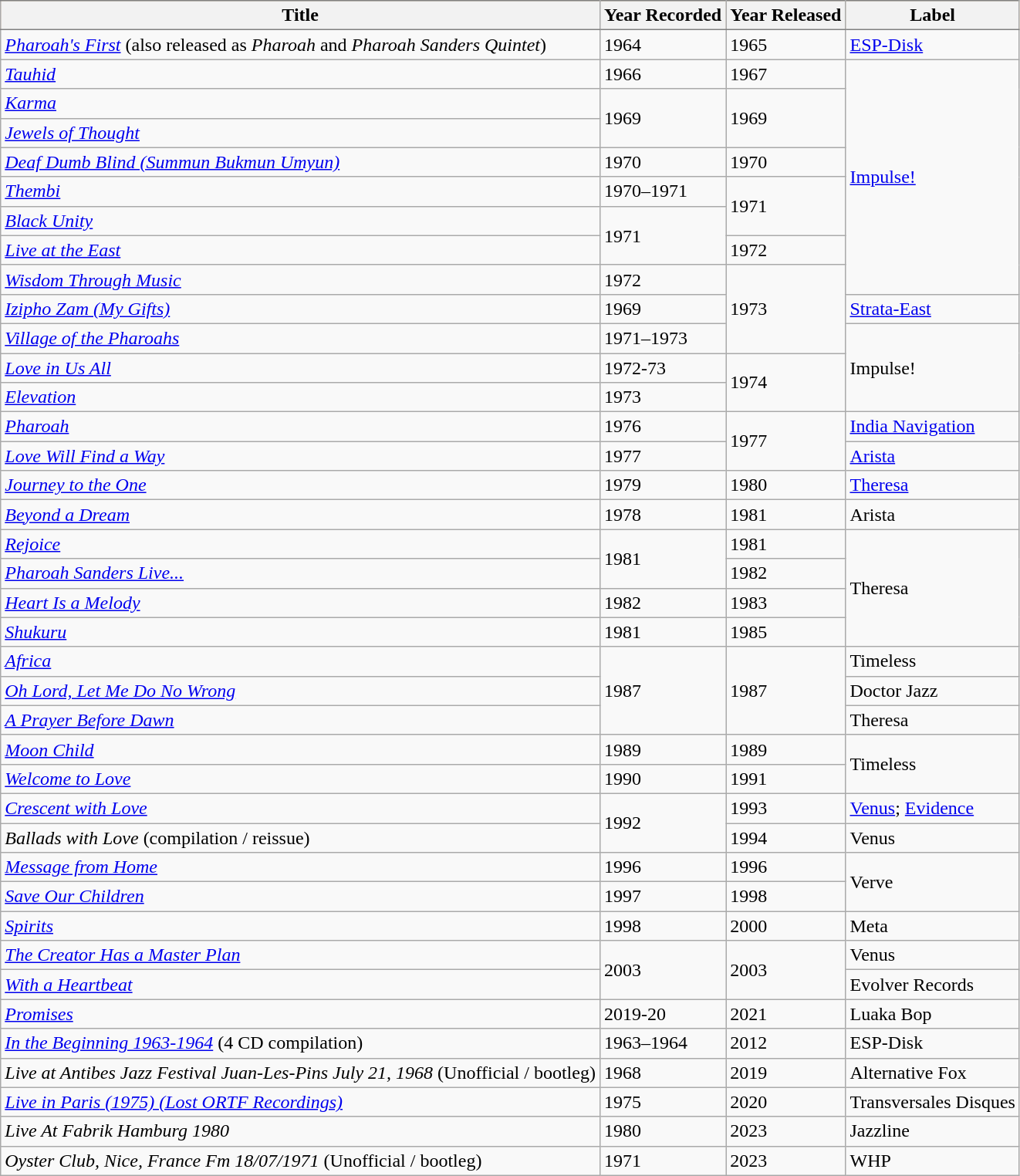<table class="wikitable sortable">
<tr style="background:#ffdead;">
<th scope="col" align="left" style="border-bottom:1px solid grey; border-top:1px solid grey;">Title</th>
<th scope="col" align="left" style="border-bottom:1px solid grey; border-top:1px solid grey;">Year Recorded</th>
<th scope="col" align="left" style="border-bottom:1px solid grey; border-top:1px solid grey;">Year Released</th>
<th scope="col" align="left" style="border-bottom:1px solid grey; border-top:1px solid grey;">Label</th>
</tr>
<tr>
<td scope="row"><em><a href='#'>Pharoah's First</a></em> (also released as <em>Pharoah</em> and <em>Pharoah Sanders Quintet</em>)</td>
<td>1964</td>
<td>1965</td>
<td><a href='#'>ESP-Disk</a></td>
</tr>
<tr>
<td scope="row"><em><a href='#'>Tauhid</a></em></td>
<td>1966</td>
<td>1967</td>
<td rowspan="8"><a href='#'>Impulse!</a></td>
</tr>
<tr>
<td scope="row"><em><a href='#'>Karma</a></em></td>
<td rowspan="2">1969</td>
<td rowspan="2">1969</td>
</tr>
<tr>
<td scope="row"><em><a href='#'>Jewels of Thought</a></em></td>
</tr>
<tr>
<td scope="row"><em><a href='#'>Deaf Dumb Blind (Summun Bukmun Umyun)</a></em></td>
<td>1970</td>
<td>1970</td>
</tr>
<tr>
<td scope="row"><em><a href='#'>Thembi</a></em></td>
<td>1970–1971</td>
<td rowspan="2">1971</td>
</tr>
<tr>
<td scope="row"><em><a href='#'>Black Unity</a></em></td>
<td rowspan="2">1971</td>
</tr>
<tr>
<td scope="row"><em><a href='#'>Live at the East</a></em></td>
<td>1972</td>
</tr>
<tr>
<td scope="row"><em><a href='#'>Wisdom Through Music</a></em></td>
<td>1972</td>
<td rowspan="3">1973</td>
</tr>
<tr>
<td scope="row"><em><a href='#'>Izipho Zam (My Gifts)</a></em></td>
<td>1969</td>
<td><a href='#'>Strata-East</a></td>
</tr>
<tr>
<td scope="row"><em><a href='#'>Village of the Pharoahs</a></em></td>
<td>1971–1973</td>
<td rowspan="3">Impulse!</td>
</tr>
<tr>
<td scope="row"><em><a href='#'>Love in Us All</a></em></td>
<td>1972-73</td>
<td rowspan="2">1974</td>
</tr>
<tr>
<td scope="row"><em><a href='#'>Elevation</a></em></td>
<td>1973</td>
</tr>
<tr>
<td scope="row"><em><a href='#'>Pharoah</a></em></td>
<td>1976</td>
<td rowspan="2">1977</td>
<td><a href='#'>India Navigation</a></td>
</tr>
<tr>
<td scope="row"><em><a href='#'>Love Will Find a Way</a></em></td>
<td>1977</td>
<td><a href='#'>Arista</a></td>
</tr>
<tr>
<td scope="row"><em><a href='#'>Journey to the One</a></em></td>
<td>1979</td>
<td>1980</td>
<td><a href='#'>Theresa</a></td>
</tr>
<tr>
<td scope="row"><em><a href='#'>Beyond a Dream</a></em></td>
<td>1978</td>
<td>1981</td>
<td>Arista</td>
</tr>
<tr>
<td scope="row"><em><a href='#'>Rejoice</a></em></td>
<td rowspan="2">1981</td>
<td>1981</td>
<td rowspan="4">Theresa</td>
</tr>
<tr>
<td scope="row"><em><a href='#'>Pharoah Sanders Live...</a></em></td>
<td>1982</td>
</tr>
<tr>
<td scope="row"><em><a href='#'>Heart Is a Melody</a></em></td>
<td>1982</td>
<td>1983</td>
</tr>
<tr>
<td scope="row"><em><a href='#'>Shukuru</a></em></td>
<td>1981</td>
<td>1985</td>
</tr>
<tr>
<td scope="row"><em><a href='#'>Africa</a></em></td>
<td rowspan="3">1987</td>
<td rowspan="3">1987</td>
<td>Timeless</td>
</tr>
<tr>
<td scope="row"><em><a href='#'>Oh Lord, Let Me Do No Wrong</a></em></td>
<td>Doctor Jazz</td>
</tr>
<tr>
<td scope="row"><em><a href='#'>A Prayer Before Dawn</a></em></td>
<td>Theresa</td>
</tr>
<tr>
<td scope="row"><em><a href='#'>Moon Child</a></em></td>
<td>1989</td>
<td>1989</td>
<td rowspan="2">Timeless</td>
</tr>
<tr>
<td scope="row"><em><a href='#'>Welcome to Love</a></em></td>
<td>1990</td>
<td>1991</td>
</tr>
<tr>
<td scope="row"><em><a href='#'>Crescent with Love</a></em></td>
<td rowspan="2">1992</td>
<td>1993</td>
<td><a href='#'>Venus</a>; <a href='#'>Evidence</a></td>
</tr>
<tr>
<td scope="row"><em>Ballads with Love</em> (compilation / reissue)</td>
<td>1994</td>
<td>Venus</td>
</tr>
<tr>
<td scope="row"><em><a href='#'>Message from Home</a></em></td>
<td>1996</td>
<td>1996</td>
<td rowspan="2">Verve</td>
</tr>
<tr>
<td scope="row"><em><a href='#'>Save Our Children</a></em></td>
<td>1997</td>
<td>1998</td>
</tr>
<tr>
<td scope="row"><em><a href='#'>Spirits</a></em></td>
<td>1998</td>
<td>2000</td>
<td>Meta</td>
</tr>
<tr>
<td scope="row"><em><a href='#'>The Creator Has a Master Plan</a></em></td>
<td rowspan="2">2003</td>
<td rowspan="2">2003</td>
<td Venus Records>Venus</td>
</tr>
<tr>
<td scope="row"><em><a href='#'>With a Heartbeat</a></em></td>
<td>Evolver Records</td>
</tr>
<tr>
<td scope="row"><em><a href='#'>Promises</a></em></td>
<td>2019-20</td>
<td>2021</td>
<td>Luaka Bop</td>
</tr>
<tr>
<td scope="row"><em><a href='#'>In the Beginning 1963-1964</a></em> (4 CD compilation)</td>
<td>1963–1964</td>
<td>2012</td>
<td>ESP-Disk</td>
</tr>
<tr>
<td scope="row"><em>Live at Antibes Jazz Festival Juan-Les-Pins July 21, 1968</em> (Unofficial / bootleg)</td>
<td>1968</td>
<td>2019</td>
<td>Alternative Fox</td>
</tr>
<tr>
<td scope="row"><em><a href='#'>Live in Paris (1975) (Lost ORTF Recordings)</a></em></td>
<td>1975</td>
<td>2020</td>
<td>Transversales Disques</td>
</tr>
<tr>
<td scope="row"><em>Live At Fabrik Hamburg 1980</em></td>
<td>1980</td>
<td>2023</td>
<td>Jazzline</td>
</tr>
<tr>
<td scope="row"><em>Oyster Club, Nice, France Fm 18/07/1971</em> (Unofficial / bootleg)</td>
<td>1971</td>
<td>2023</td>
<td>WHP</td>
</tr>
</table>
